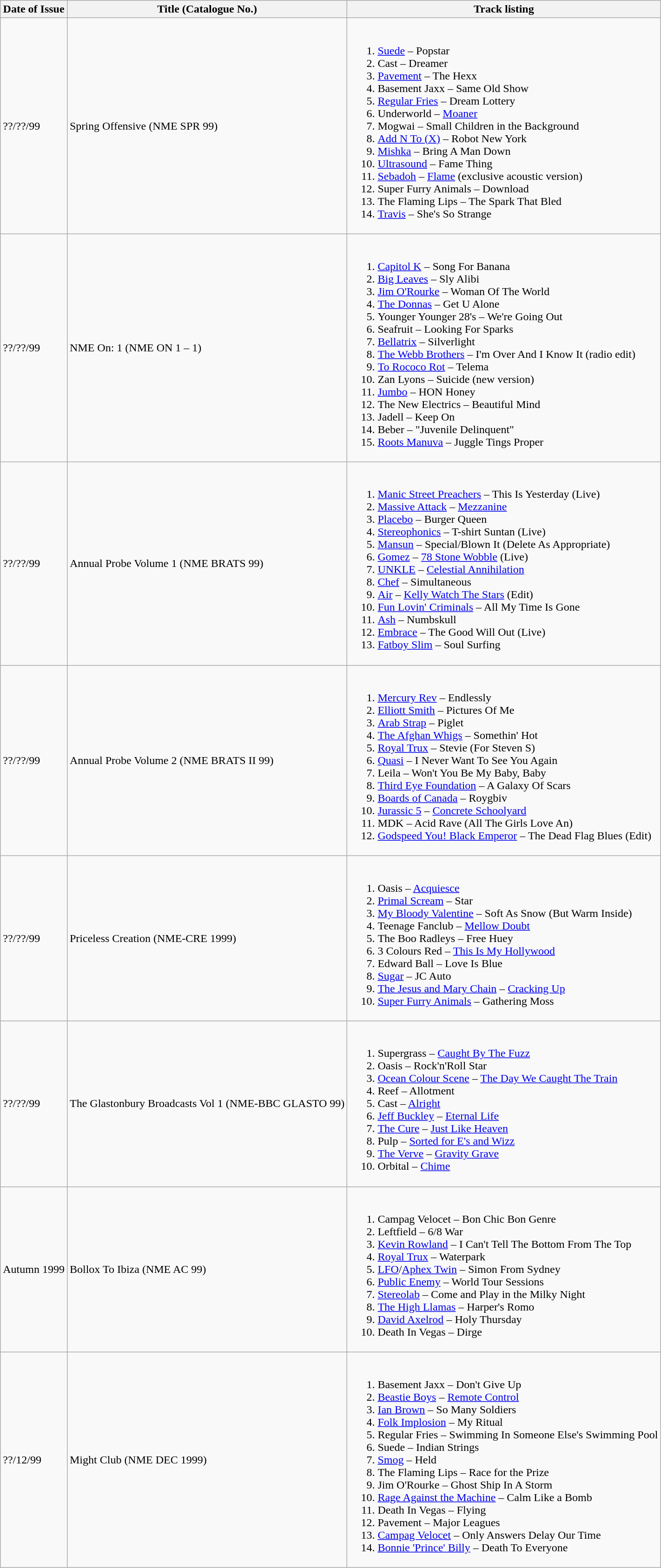<table class="wikitable">
<tr>
<th>Date of Issue</th>
<th>Title (Catalogue No.)</th>
<th>Track listing</th>
</tr>
<tr>
<td>??/??/99</td>
<td>Spring Offensive (NME SPR 99)</td>
<td><br><ol><li><a href='#'>Suede</a> – Popstar</li><li>Cast – Dreamer</li><li><a href='#'>Pavement</a> – The Hexx</li><li>Basement Jaxx – Same Old Show</li><li><a href='#'>Regular Fries</a> – Dream Lottery</li><li>Underworld – <a href='#'>Moaner</a></li><li>Mogwai – Small Children in the Background</li><li><a href='#'>Add N To (X)</a> – Robot New York</li><li><a href='#'>Mishka</a> – Bring A Man Down</li><li><a href='#'>Ultrasound</a> – Fame Thing</li><li><a href='#'>Sebadoh</a> – <a href='#'>Flame</a> (exclusive acoustic version)</li><li>Super Furry Animals – Download</li><li>The Flaming Lips – The Spark That Bled</li><li><a href='#'>Travis</a> – She's So Strange</li></ol></td>
</tr>
<tr>
<td>??/??/99</td>
<td>NME On: 1 (NME ON 1 – 1)</td>
<td><br><ol><li><a href='#'>Capitol K</a> – Song For Banana</li><li><a href='#'>Big Leaves</a> – Sly Alibi</li><li><a href='#'>Jim O'Rourke</a> – Woman Of The World</li><li><a href='#'>The Donnas</a> – Get U Alone</li><li>Younger Younger 28's – We're Going Out</li><li>Seafruit – Looking For Sparks</li><li><a href='#'>Bellatrix</a> – Silverlight</li><li><a href='#'>The Webb Brothers</a> – I'm Over And I Know It (radio edit)</li><li><a href='#'>To Rococo Rot</a> – Telema</li><li>Zan Lyons – Suicide (new version)</li><li><a href='#'>Jumbo</a> – HON Honey</li><li>The New Electrics – Beautiful Mind</li><li>Jadell – Keep On</li><li>Beber – "Juvenile Delinquent"</li><li><a href='#'>Roots Manuva</a> – Juggle Tings Proper</li></ol></td>
</tr>
<tr>
<td>??/??/99</td>
<td>Annual Probe Volume 1 (NME BRATS 99)</td>
<td><br><ol><li><a href='#'>Manic Street Preachers</a> – This Is Yesterday (Live)</li><li><a href='#'>Massive Attack</a> – <a href='#'>Mezzanine</a></li><li><a href='#'>Placebo</a> – Burger Queen</li><li><a href='#'>Stereophonics</a> – T-shirt Suntan (Live)</li><li><a href='#'>Mansun</a> – Special/Blown It (Delete As Appropriate)</li><li><a href='#'>Gomez</a> – <a href='#'>78 Stone Wobble</a> (Live)</li><li><a href='#'>UNKLE</a> – <a href='#'>Celestial Annihilation</a></li><li><a href='#'>Chef</a> – Simultaneous</li><li><a href='#'>Air</a> – <a href='#'>Kelly Watch The Stars</a> (Edit)</li><li><a href='#'>Fun Lovin' Criminals</a> – All My Time Is Gone</li><li><a href='#'>Ash</a> – Numbskull</li><li><a href='#'>Embrace</a> – The Good Will Out (Live)</li><li><a href='#'>Fatboy Slim</a> – Soul Surfing</li></ol></td>
</tr>
<tr>
<td>??/??/99</td>
<td>Annual Probe Volume 2 (NME BRATS II 99)</td>
<td><br><ol><li><a href='#'>Mercury Rev</a> – Endlessly</li><li><a href='#'>Elliott Smith</a> – Pictures Of Me</li><li><a href='#'>Arab Strap</a> – Piglet</li><li><a href='#'>The Afghan Whigs</a> – Somethin' Hot</li><li><a href='#'>Royal Trux</a> – Stevie (For Steven S)</li><li><a href='#'>Quasi</a> – I Never Want To See You Again</li><li>Leila – Won't You Be My Baby, Baby</li><li><a href='#'>Third Eye Foundation</a> – A Galaxy Of Scars</li><li><a href='#'>Boards of Canada</a> – Roygbiv</li><li><a href='#'>Jurassic 5</a>  – <a href='#'>Concrete Schoolyard</a></li><li>MDK – Acid Rave (All The Girls Love An)</li><li><a href='#'>Godspeed You! Black Emperor</a>  – The Dead Flag Blues (Edit)</li></ol></td>
</tr>
<tr>
<td>??/??/99</td>
<td>Priceless Creation (NME-CRE 1999)</td>
<td><br><ol><li>Oasis – <a href='#'>Acquiesce</a></li><li><a href='#'>Primal Scream</a> – Star</li><li><a href='#'>My Bloody Valentine</a> – Soft As Snow (But Warm Inside)</li><li>Teenage Fanclub – <a href='#'>Mellow Doubt</a></li><li>The Boo Radleys – Free Huey</li><li>3 Colours Red – <a href='#'>This Is My Hollywood</a></li><li>Edward Ball – Love Is Blue</li><li><a href='#'>Sugar</a> – JC Auto</li><li><a href='#'>The Jesus and Mary Chain</a> – <a href='#'>Cracking Up</a></li><li><a href='#'>Super Furry Animals</a> – Gathering Moss</li></ol></td>
</tr>
<tr>
<td>??/??/99</td>
<td>The Glastonbury Broadcasts Vol 1 (NME-BBC GLASTO 99)</td>
<td><br><ol><li>Supergrass – <a href='#'>Caught By The Fuzz</a></li><li>Oasis – Rock'n'Roll Star</li><li><a href='#'>Ocean Colour Scene</a> – <a href='#'>The Day We Caught The Train</a></li><li>Reef – Allotment</li><li>Cast – <a href='#'>Alright</a></li><li><a href='#'>Jeff Buckley</a> – <a href='#'>Eternal Life</a></li><li><a href='#'>The Cure</a> – <a href='#'>Just Like Heaven</a></li><li>Pulp – <a href='#'>Sorted for E's and Wizz</a></li><li><a href='#'>The Verve</a> – <a href='#'>Gravity Grave</a></li><li>Orbital – <a href='#'>Chime</a></li></ol></td>
</tr>
<tr>
<td>Autumn 1999</td>
<td>Bollox To Ibiza (NME AC 99)</td>
<td><br><ol><li>Campag Velocet – Bon Chic Bon Genre</li><li>Leftfield – 6/8 War</li><li><a href='#'>Kevin Rowland</a> – I Can't Tell The Bottom From The Top</li><li><a href='#'>Royal Trux</a> – Waterpark</li><li><a href='#'>LFO</a>/<a href='#'>Aphex Twin</a> – Simon From Sydney</li><li><a href='#'>Public Enemy</a> – World Tour Sessions</li><li><a href='#'>Stereolab</a> – Come and Play in the Milky Night</li><li><a href='#'>The High Llamas</a> – Harper's Romo</li><li><a href='#'>David Axelrod</a> – Holy Thursday</li><li>Death In Vegas – Dirge</li></ol></td>
</tr>
<tr>
<td>??/12/99</td>
<td>Might Club (NME DEC 1999)</td>
<td><br><ol><li>Basement Jaxx – Don't Give Up</li><li><a href='#'>Beastie Boys</a> – <a href='#'>Remote Control</a></li><li><a href='#'>Ian Brown</a> – So Many Soldiers</li><li><a href='#'>Folk Implosion</a> – My Ritual</li><li>Regular Fries – Swimming In Someone Else's Swimming Pool</li><li>Suede – Indian Strings</li><li><a href='#'>Smog</a> – Held</li><li>The Flaming Lips – Race for the Prize</li><li>Jim O'Rourke – Ghost Ship In A Storm</li><li><a href='#'>Rage Against the Machine</a> – Calm Like a Bomb</li><li>Death In Vegas – Flying</li><li>Pavement – Major Leagues</li><li><a href='#'>Campag Velocet</a> – Only Answers Delay Our Time</li><li><a href='#'>Bonnie 'Prince' Billy</a> – Death To Everyone</li></ol></td>
</tr>
</table>
